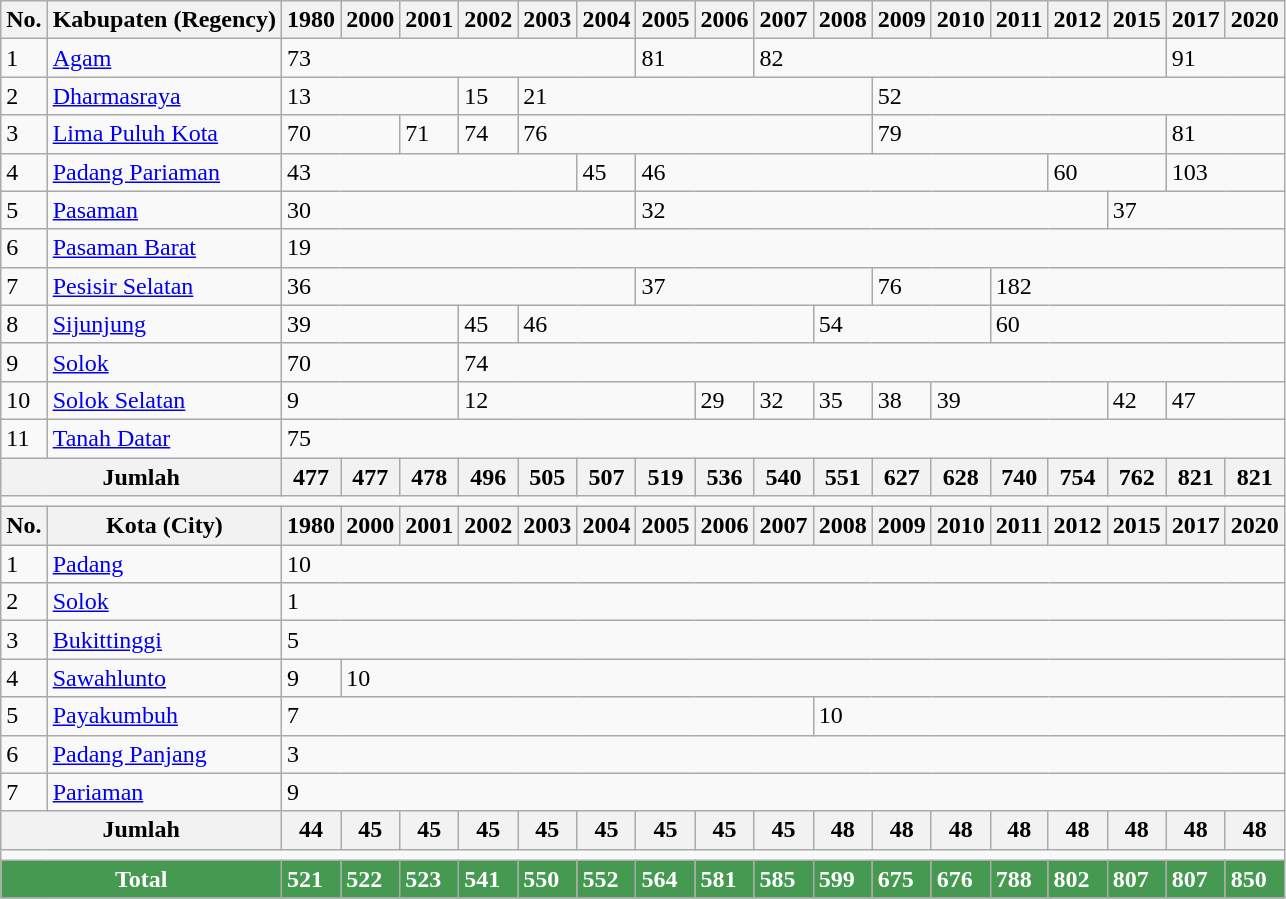<table class="wikitable">
<tr>
<th>No.</th>
<th>Kabupaten (Regency)</th>
<th>1980</th>
<th>2000</th>
<th>2001</th>
<th>2002</th>
<th>2003</th>
<th>2004</th>
<th>2005</th>
<th>2006</th>
<th>2007</th>
<th>2008</th>
<th>2009</th>
<th>2010</th>
<th>2011</th>
<th>2012</th>
<th>2015</th>
<th>2017</th>
<th>2020</th>
</tr>
<tr>
<td>1</td>
<td><a href='#'>Agam</a></td>
<td colspan="6">73</td>
<td colspan="2">81</td>
<td colspan="7">82</td>
<td colspan="2">91</td>
</tr>
<tr>
<td>2</td>
<td><a href='#'>Dharmasraya</a></td>
<td colspan="3">13</td>
<td>15</td>
<td colspan="6">21</td>
<td colspan="7">52</td>
</tr>
<tr>
<td>3</td>
<td><a href='#'>Lima Puluh Kota</a></td>
<td colspan="2">70</td>
<td>71</td>
<td>74</td>
<td colspan="6">76</td>
<td colspan="5">79</td>
<td colspan="2">81</td>
</tr>
<tr>
<td>4</td>
<td><a href='#'>Padang Pariaman</a></td>
<td colspan="5">43</td>
<td>45</td>
<td colspan="7">46</td>
<td colspan="2">60</td>
<td colspan="2">103</td>
</tr>
<tr>
<td>5</td>
<td><a href='#'>Pasaman</a></td>
<td colspan="6">30</td>
<td colspan="8">32</td>
<td colspan="3">37</td>
</tr>
<tr>
<td>6</td>
<td><a href='#'>Pasaman Barat</a></td>
<td colspan="17">19</td>
</tr>
<tr>
<td>7</td>
<td><a href='#'>Pesisir Selatan</a></td>
<td colspan="6">36</td>
<td colspan="4">37</td>
<td colspan="2">76</td>
<td colspan="5">182</td>
</tr>
<tr>
<td>8</td>
<td><a href='#'>Sijunjung</a></td>
<td colspan="3">39</td>
<td>45</td>
<td colspan="5">46</td>
<td colspan="3">54</td>
<td colspan="5">60</td>
</tr>
<tr>
<td>9</td>
<td><a href='#'>Solok</a></td>
<td colspan="3">70</td>
<td colspan="14">74</td>
</tr>
<tr>
<td>10</td>
<td><a href='#'>Solok Selatan</a></td>
<td colspan="3">9</td>
<td colspan="4">12</td>
<td>29</td>
<td>32</td>
<td>35</td>
<td>38</td>
<td colspan="3">39</td>
<td>42</td>
<td colspan="2">47</td>
</tr>
<tr>
<td>11</td>
<td><a href='#'>Tanah Datar</a></td>
<td colspan="17">75</td>
</tr>
<tr>
<th colspan="2">Jumlah</th>
<th>477</th>
<th>477</th>
<th>478</th>
<th>496</th>
<th>505</th>
<th>507</th>
<th>519</th>
<th>536</th>
<th>540</th>
<th>551</th>
<th>627</th>
<th>628</th>
<th>740</th>
<th>754</th>
<th>762</th>
<th>821</th>
<th>821</th>
</tr>
<tr>
<td colspan="19"></td>
</tr>
<tr>
<th>No.</th>
<th>Kota (City)</th>
<th>1980</th>
<th>2000</th>
<th>2001</th>
<th>2002</th>
<th>2003</th>
<th>2004</th>
<th>2005</th>
<th>2006</th>
<th>2007</th>
<th>2008</th>
<th>2009</th>
<th>2010</th>
<th>2011</th>
<th>2012</th>
<th>2015</th>
<th>2017</th>
<th>2020</th>
</tr>
<tr>
<td>1</td>
<td><a href='#'>Padang</a></td>
<td colspan="17">10</td>
</tr>
<tr>
<td>2</td>
<td><a href='#'>Solok</a></td>
<td colspan="17">1</td>
</tr>
<tr>
<td>3</td>
<td><a href='#'>Bukittinggi</a></td>
<td colspan="17">5</td>
</tr>
<tr>
<td>4</td>
<td><a href='#'>Sawahlunto</a></td>
<td>9</td>
<td colspan="16">10</td>
</tr>
<tr>
<td>5</td>
<td><a href='#'>Payakumbuh</a></td>
<td colspan="9">7</td>
<td colspan="8">10</td>
</tr>
<tr>
<td>6</td>
<td><a href='#'>Padang Panjang</a></td>
<td colspan="17">3</td>
</tr>
<tr>
<td>7</td>
<td><a href='#'>Pariaman</a></td>
<td colspan="17">9</td>
</tr>
<tr>
<th colspan="2">Jumlah</th>
<th>44</th>
<th>45</th>
<th>45</th>
<th>45</th>
<th>45</th>
<th>45</th>
<th>45</th>
<th>45</th>
<th>45</th>
<th>48</th>
<th>48</th>
<th>48</th>
<th>48</th>
<th>48</th>
<th>48</th>
<th>48</th>
<th>48</th>
</tr>
<tr>
<td colspan="19"></td>
</tr>
<tr>
<td colspan="2" bgcolor="#469951" style="color:white;text-align:center;"><strong>Total</strong></td>
<td bgcolor="#469951" style="color:white;"><strong>521</strong></td>
<td bgcolor="#469951" style="color:white;"><strong>522</strong></td>
<td bgcolor="#469951" style="color:white;"><strong>523</strong></td>
<td bgcolor="#469951" style="color:white;"><strong>541</strong></td>
<td bgcolor="#469951" style="color:white;"><strong>550</strong></td>
<td bgcolor="#469951" style="color:white;"><strong>552</strong></td>
<td bgcolor="#469951" style="color:white;"><strong>564</strong></td>
<td bgcolor="#469951" style="color:white;"><strong>581</strong></td>
<td bgcolor="#469951" style="color:white;"><strong>585</strong></td>
<td bgcolor="#469951" style="color:white;"><strong>599</strong></td>
<td bgcolor="#469951" style="color:white;"><strong>675</strong></td>
<td bgcolor="#469951" style="color:white;"><strong>676</strong></td>
<td bgcolor="#469951" style="color:white;"><strong>788</strong></td>
<td bgcolor="#469951" style="color:white;"><strong>802</strong></td>
<td bgcolor="#469951" style="color:white;"><strong>807</strong></td>
<td bgcolor="#469951" style="color:white;"><strong>807</strong></td>
<td bgcolor="#469951" style="color:white;"><strong>850</strong></td>
</tr>
</table>
